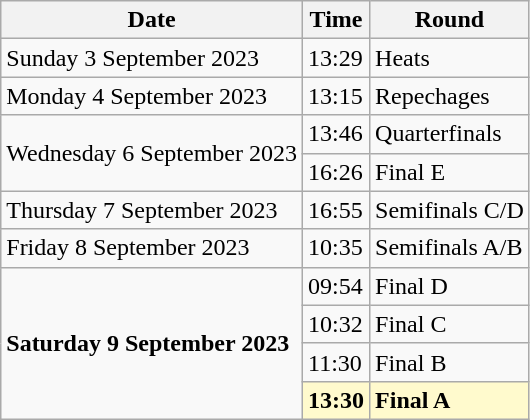<table class="wikitable">
<tr>
<th>Date</th>
<th>Time</th>
<th>Round</th>
</tr>
<tr>
<td>Sunday 3 September 2023</td>
<td>13:29</td>
<td>Heats</td>
</tr>
<tr>
<td>Monday 4 September 2023</td>
<td>13:15</td>
<td>Repechages</td>
</tr>
<tr>
<td rowspan=2>Wednesday 6 September 2023</td>
<td>13:46</td>
<td>Quarterfinals</td>
</tr>
<tr>
<td>16:26</td>
<td>Final E</td>
</tr>
<tr>
<td>Thursday 7 September 2023</td>
<td>16:55</td>
<td>Semifinals C/D</td>
</tr>
<tr>
<td>Friday 8 September 2023</td>
<td>10:35</td>
<td>Semifinals  A/B</td>
</tr>
<tr>
<td rowspan=4><strong>Saturday 9 September 2023</strong></td>
<td>09:54</td>
<td>Final D</td>
</tr>
<tr>
<td>10:32</td>
<td>Final C</td>
</tr>
<tr>
<td>11:30</td>
<td>Final B</td>
</tr>
<tr>
<td style=background:lemonchiffon><strong>13:30</strong></td>
<td style=background:lemonchiffon><strong>Final A</strong></td>
</tr>
</table>
